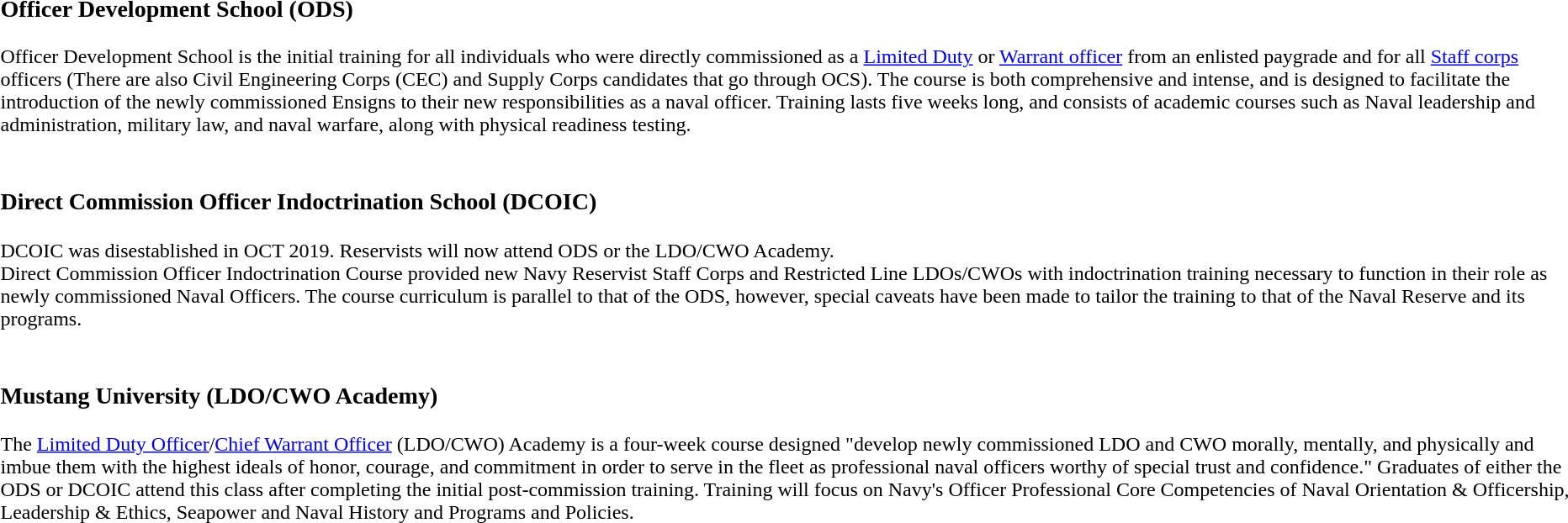<table class="table">
<tr>
<td></td>
<td><br><h3>Officer Development School (ODS)</h3>Officer Development School is the initial training for all individuals who were directly commissioned as a <a href='#'>Limited Duty</a> or <a href='#'>Warrant officer</a> from an enlisted paygrade  and for all <a href='#'>Staff corps</a> officers (There are also Civil Engineering Corps (CEC) and Supply Corps candidates that go through OCS). The course is both comprehensive and intense, and is designed to facilitate the introduction of the newly commissioned Ensigns to their new responsibilities as a naval officer.  Training lasts five weeks long, and consists of academic courses such as Naval leadership and administration, military law, and naval warfare, along with physical readiness testing.</td>
</tr>
<tr>
<td></td>
<td><br><h3>Direct Commission Officer Indoctrination School (DCOIC)</h3>DCOIC was disestablished in OCT 2019.  Reservists will now attend ODS or the LDO/CWO Academy.<br>Direct Commission Officer Indoctrination Course provided new Navy Reservist Staff Corps and Restricted Line LDOs/CWOs with indoctrination training necessary to function in their role as newly commissioned Naval Officers. The course curriculum is parallel to that of the ODS, however, special caveats have been made to tailor the training to that of the Naval Reserve and its programs.</td>
</tr>
<tr>
<td></td>
<td><br><h3>Mustang University (LDO/CWO Academy)</h3>The <a href='#'>Limited Duty Officer</a>/<a href='#'>Chief Warrant Officer</a> (LDO/CWO) Academy is a four-week course designed "develop newly commissioned LDO and CWO morally, mentally, and physically and imbue them with the highest ideals of honor, courage, and commitment in order to serve in the fleet as professional naval officers worthy of special trust and confidence."  Graduates of either the ODS or DCOIC attend this class after completing the initial post-commission training. Training will focus on Navy's Officer Professional Core Competencies of Naval Orientation & Officership, Leadership & Ethics, Seapower and Naval History and Programs and Policies.</td>
</tr>
</table>
